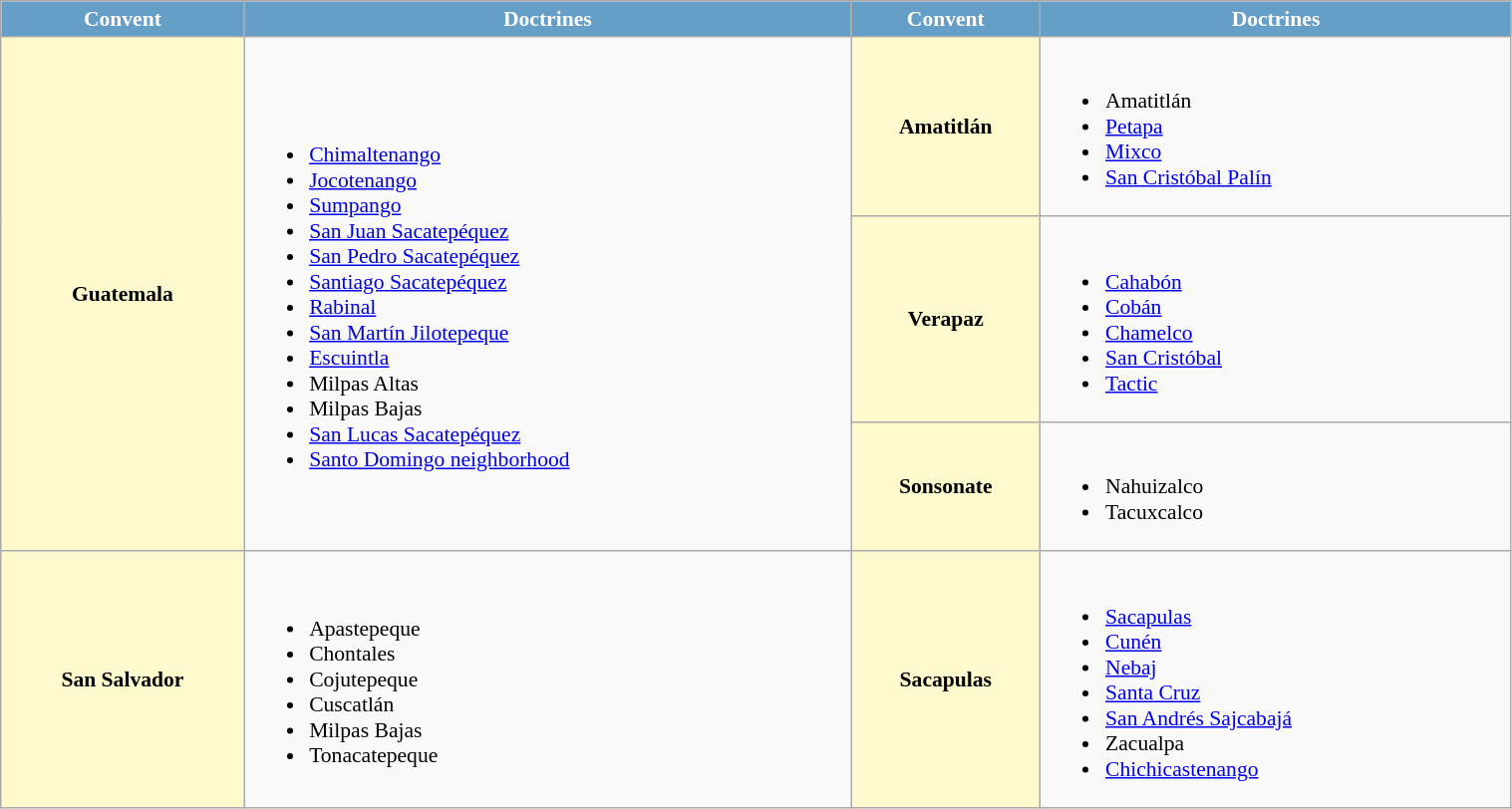<table class="wikitable sortable" width=80% style='font-size:0.9em' align=center>
<tr style="color:white;">
<th style="background:#659ec7;" align=center>Convent</th>
<th style="background:#659ec7;" align=center>Doctrines</th>
<th style="background:#659ec7;" align=center>Convent</th>
<th style="background:#659ec7;" align=center>Doctrines</th>
</tr>
<tr>
<th style="background:lemonchiffon;" rowspan=3>Guatemala</th>
<td rowspan=3><br><ul><li><a href='#'>Chimaltenango</a></li><li><a href='#'>Jocotenango</a></li><li><a href='#'>Sumpango</a></li><li><a href='#'>San Juan Sacatepéquez</a></li><li><a href='#'>San Pedro Sacatepéquez</a></li><li><a href='#'>Santiago Sacatepéquez</a></li><li><a href='#'>Rabinal</a></li><li><a href='#'>San Martín Jilotepeque</a></li><li><a href='#'>Escuintla</a></li><li>Milpas Altas</li><li>Milpas Bajas</li><li><a href='#'>San Lucas Sacatepéquez</a></li><li><a href='#'>Santo Domingo neighborhood</a></li></ul></td>
<th style="background:lemonchiffon;">Amatitlán</th>
<td><br><ul><li>Amatitlán</li><li><a href='#'>Petapa</a></li><li><a href='#'>Mixco</a></li><li><a href='#'>San Cristóbal Palín</a></li></ul></td>
</tr>
<tr>
<th style="background:lemonchiffon;">Verapaz</th>
<td><br><ul><li><a href='#'>Cahabón</a></li><li><a href='#'>Cobán</a></li><li><a href='#'>Chamelco</a></li><li><a href='#'>San Cristóbal</a></li><li><a href='#'>Tactic</a></li></ul></td>
</tr>
<tr>
<th style="background:lemonchiffon;">Sonsonate</th>
<td><br><ul><li>Nahuizalco</li><li>Tacuxcalco</li></ul></td>
</tr>
<tr>
<th style="background:lemonchiffon;">San Salvador</th>
<td><br><ul><li>Apastepeque</li><li>Chontales</li><li>Cojutepeque</li><li>Cuscatlán</li><li>Milpas Bajas</li><li>Tonacatepeque</li></ul></td>
<th style="background:lemonchiffon;">Sacapulas</th>
<td><br><ul><li><a href='#'>Sacapulas</a></li><li><a href='#'>Cunén</a></li><li><a href='#'>Nebaj</a></li><li><a href='#'>Santa Cruz</a></li><li><a href='#'>San Andrés Sajcabajá</a></li><li>Zacualpa</li><li><a href='#'>Chichicastenango</a></li></ul></td>
</tr>
</table>
